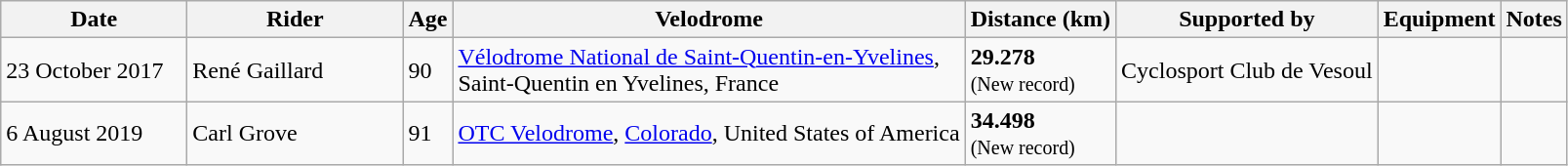<table class="wikitable sortable mw-collapsible mw-collapsed" style="min-width:22em">
<tr>
<th width=120>Date</th>
<th width=140>Rider</th>
<th>Age</th>
<th>Velodrome</th>
<th>Distance (km)</th>
<th>Supported by</th>
<th>Equipment</th>
<th>Notes</th>
</tr>
<tr>
<td>23 October 2017</td>
<td> René Gaillard</td>
<td>90</td>
<td><a href='#'>Vélodrome National de Saint-Quentin-en-Yvelines</a>,<br>Saint-Quentin en Yvelines, France</td>
<td><strong>29.278</strong><br><small>(New record)</small></td>
<td>Cyclosport Club de Vesoul</td>
<td></td>
<td></td>
</tr>
<tr>
<td>6 August 2019</td>
<td> Carl Grove</td>
<td>91</td>
<td><a href='#'>OTC Velodrome</a>, <a href='#'>Colorado</a>, United States of America</td>
<td><strong>34.498</strong><br><small>(New record)</small></td>
<td></td>
<td></td>
<td></td>
</tr>
</table>
